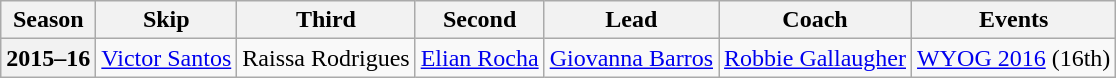<table class="wikitable">
<tr>
<th scope="col">Season</th>
<th scope="col">Skip</th>
<th scope="col">Third</th>
<th scope="col">Second</th>
<th scope="col">Lead</th>
<th scope="col">Coach</th>
<th scope="col">Events</th>
</tr>
<tr>
<th scope="row" rowspan="2">2015–16</th>
<td><a href='#'>Victor Santos</a></td>
<td>Raissa Rodrigues</td>
<td><a href='#'>Elian Rocha</a></td>
<td><a href='#'>Giovanna Barros</a></td>
<td><a href='#'>Robbie Gallaugher</a></td>
<td><a href='#'>WYOG 2016</a> (16th)</td>
</tr>
</table>
